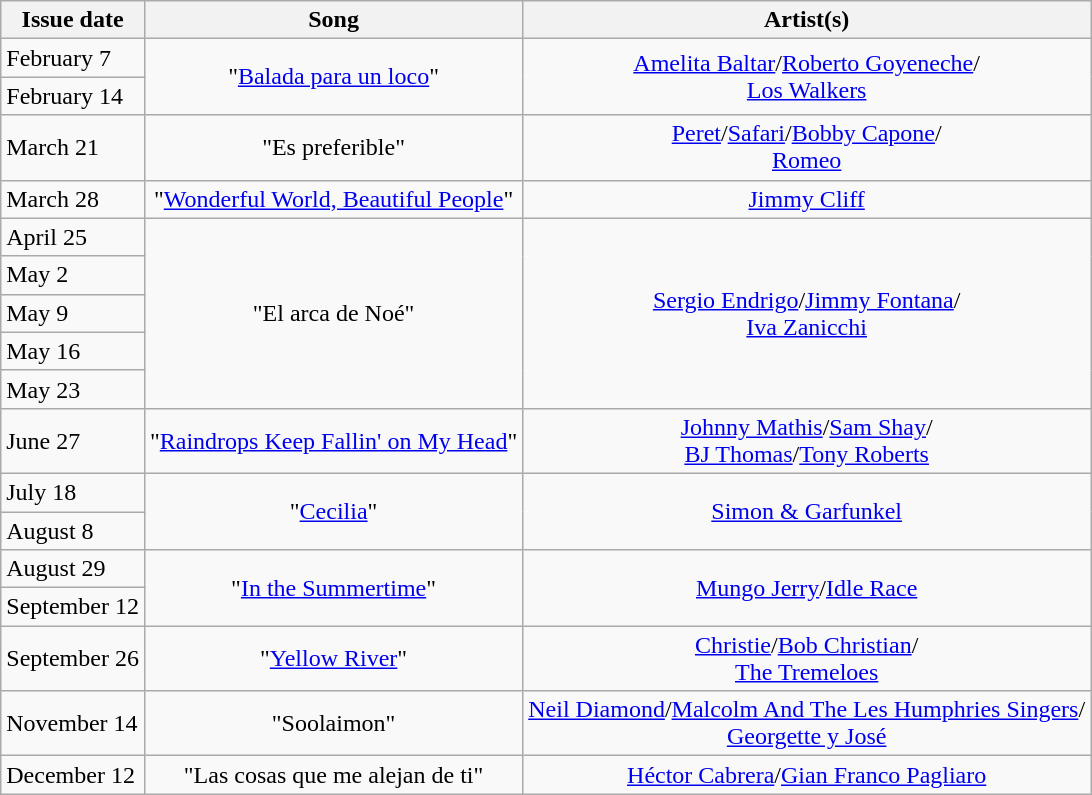<table class="wikitable">
<tr>
<th>Issue date</th>
<th>Song</th>
<th>Artist(s)</th>
</tr>
<tr>
<td>February 7</td>
<td align="center" rowspan="2">"<a href='#'>Balada para un loco</a>"</td>
<td align="center" rowspan="2"><a href='#'>Amelita Baltar</a>/<a href='#'>Roberto Goyeneche</a>/<br><a href='#'>Los Walkers</a></td>
</tr>
<tr>
<td>February 14</td>
</tr>
<tr>
<td>March 21</td>
<td align="center">"Es preferible"</td>
<td align="center"><a href='#'>Peret</a>/<a href='#'>Safari</a>/<a href='#'>Bobby Capone</a>/<br><a href='#'>Romeo</a></td>
</tr>
<tr>
<td>March 28</td>
<td align="center">"<a href='#'>Wonderful World, Beautiful People</a>"</td>
<td align="center"><a href='#'>Jimmy Cliff</a></td>
</tr>
<tr>
<td>April 25</td>
<td align="center" rowspan="5">"El arca de Noé"</td>
<td align="center" rowspan="5"><a href='#'>Sergio Endrigo</a>/<a href='#'>Jimmy Fontana</a>/<br><a href='#'>Iva Zanicchi</a></td>
</tr>
<tr>
<td>May 2</td>
</tr>
<tr>
<td>May 9</td>
</tr>
<tr>
<td>May 16</td>
</tr>
<tr>
<td>May 23</td>
</tr>
<tr>
<td>June 27</td>
<td align="center">"<a href='#'>Raindrops Keep Fallin' on My Head</a>"</td>
<td align="center"><a href='#'>Johnny Mathis</a>/<a href='#'>Sam Shay</a>/<br><a href='#'>BJ Thomas</a>/<a href='#'>Tony Roberts</a></td>
</tr>
<tr>
<td>July 18</td>
<td align="center" rowspan="2">"<a href='#'>Cecilia</a>"</td>
<td align="center" rowspan="2"><a href='#'>Simon & Garfunkel</a></td>
</tr>
<tr>
<td>August 8</td>
</tr>
<tr>
<td>August 29</td>
<td align="center" rowspan="2">"<a href='#'>In the Summertime</a>"</td>
<td align="center" rowspan="2"><a href='#'>Mungo Jerry</a>/<a href='#'>Idle Race</a></td>
</tr>
<tr>
<td>September 12</td>
</tr>
<tr>
<td>September 26</td>
<td align="center">"<a href='#'>Yellow River</a>"</td>
<td align="center"><a href='#'>Christie</a>/<a href='#'>Bob Christian</a>/<br><a href='#'>The Tremeloes</a></td>
</tr>
<tr>
<td>November 14</td>
<td align="center">"Soolaimon"</td>
<td align="center"><a href='#'>Neil Diamond</a>/<a href='#'>Malcolm And The Les Humphries Singers</a>/<br><a href='#'>Georgette y José</a></td>
</tr>
<tr>
<td>December 12</td>
<td align="center">"Las cosas que me alejan de ti"</td>
<td align="center"><a href='#'>Héctor Cabrera</a>/<a href='#'>Gian Franco Pagliaro</a></td>
</tr>
</table>
